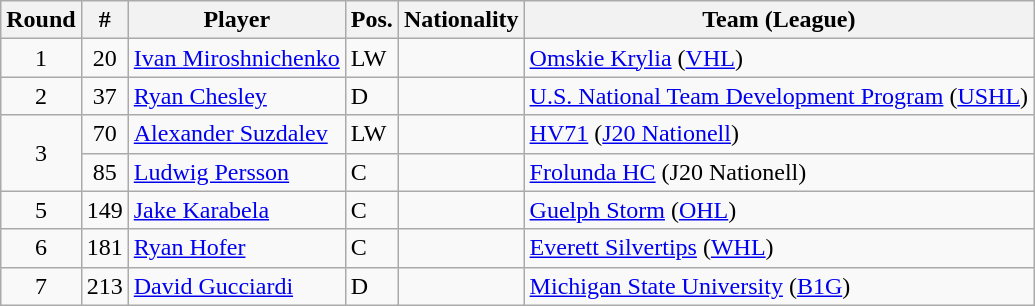<table class="wikitable">
<tr>
<th>Round</th>
<th>#</th>
<th>Player</th>
<th>Pos.</th>
<th>Nationality</th>
<th>Team (League)</th>
</tr>
<tr>
<td style="text-align:center;">1</td>
<td style="text-align:center;">20</td>
<td><a href='#'>Ivan Miroshnichenko</a></td>
<td>LW</td>
<td></td>
<td><a href='#'>Omskie Krylia</a> (<a href='#'>VHL</a>)</td>
</tr>
<tr>
<td style="text-align:center;">2</td>
<td style="text-align:center;">37</td>
<td><a href='#'>Ryan Chesley</a></td>
<td>D</td>
<td></td>
<td><a href='#'>U.S. National Team Development Program</a> (<a href='#'>USHL</a>)</td>
</tr>
<tr>
<td rowspan=2 & style="text-align:center;">3</td>
<td style="text-align:center;">70</td>
<td><a href='#'>Alexander Suzdalev</a></td>
<td>LW</td>
<td></td>
<td><a href='#'>HV71</a> (<a href='#'>J20 Nationell</a>)</td>
</tr>
<tr>
<td style="text-align:center;">85</td>
<td><a href='#'>Ludwig Persson</a></td>
<td>C</td>
<td></td>
<td><a href='#'>Frolunda HC</a> (J20 Nationell)</td>
</tr>
<tr>
<td style="text-align:center;">5</td>
<td style="text-align:center;">149</td>
<td><a href='#'>Jake Karabela</a></td>
<td>C</td>
<td></td>
<td><a href='#'>Guelph Storm</a> (<a href='#'>OHL</a>)</td>
</tr>
<tr>
<td style="text-align:center;">6</td>
<td style="text-align:center;">181</td>
<td><a href='#'>Ryan Hofer</a></td>
<td>C</td>
<td></td>
<td><a href='#'>Everett Silvertips</a> (<a href='#'>WHL</a>)</td>
</tr>
<tr>
<td style="text-align:center;">7</td>
<td style="text-align:center;">213</td>
<td><a href='#'>David Gucciardi</a></td>
<td>D</td>
<td></td>
<td><a href='#'>Michigan State University</a> (<a href='#'>B1G</a>)</td>
</tr>
</table>
